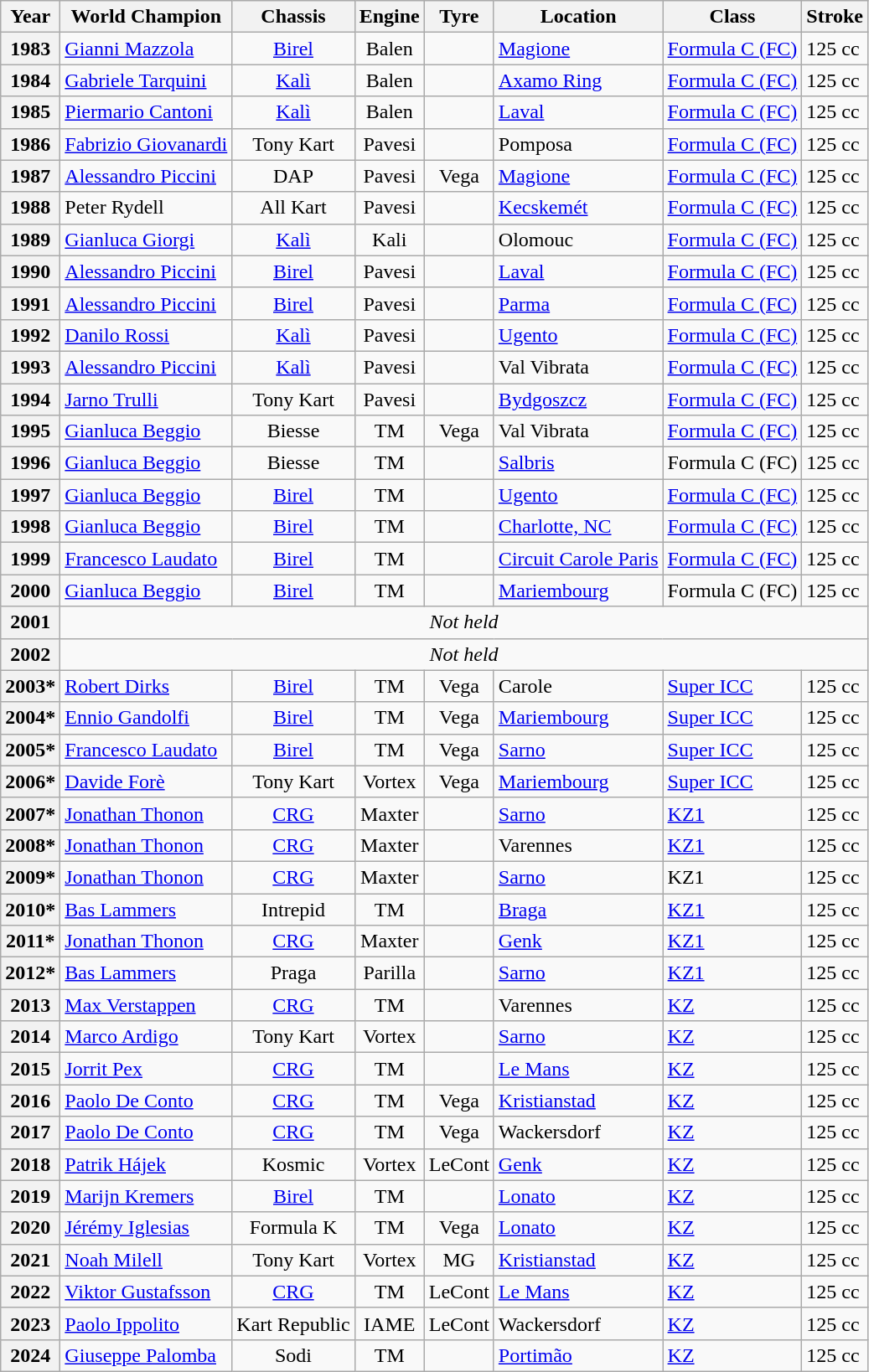<table class="wikitable">
<tr>
<th>Year</th>
<th>World Champion</th>
<th>Chassis</th>
<th>Engine</th>
<th>Tyre</th>
<th>Location</th>
<th>Class</th>
<th>Stroke</th>
</tr>
<tr>
<th>1983</th>
<td> <a href='#'>Gianni Mazzola</a></td>
<td style="text-align:center;"><a href='#'>Birel</a></td>
<td style="text-align:center;">Balen</td>
<td style="text-align:center;"></td>
<td> <a href='#'>Magione</a></td>
<td><a href='#'>Formula C (FC)</a></td>
<td>125 cc</td>
</tr>
<tr>
<th>1984</th>
<td> <a href='#'>Gabriele Tarquini</a></td>
<td style="text-align:center;"><a href='#'>Kalì</a></td>
<td style="text-align:center;">Balen</td>
<td style="text-align:center;"></td>
<td> <a href='#'>Axamo Ring</a></td>
<td><a href='#'>Formula C (FC)</a></td>
<td>125 cc</td>
</tr>
<tr>
<th>1985</th>
<td> <a href='#'>Piermario Cantoni</a></td>
<td style="text-align:center;"><a href='#'>Kalì</a></td>
<td style="text-align:center;">Balen</td>
<td style="text-align:center;"></td>
<td> <a href='#'>Laval</a></td>
<td><a href='#'>Formula C (FC)</a></td>
<td>125 cc</td>
</tr>
<tr>
<th>1986</th>
<td> <a href='#'>Fabrizio Giovanardi</a></td>
<td style="text-align:center;">Tony Kart</td>
<td style="text-align:center;">Pavesi</td>
<td style="text-align:center;"></td>
<td> Pomposa</td>
<td><a href='#'>Formula C (FC)</a></td>
<td>125 cc</td>
</tr>
<tr>
<th>1987</th>
<td> <a href='#'>Alessandro Piccini</a></td>
<td style="text-align:center;">DAP</td>
<td style="text-align:center;">Pavesi</td>
<td style="text-align:center;">Vega</td>
<td> <a href='#'>Magione</a></td>
<td><a href='#'>Formula C (FC)</a></td>
<td>125 cc</td>
</tr>
<tr>
<th>1988</th>
<td> Peter Rydell</td>
<td style="text-align:center;">All Kart</td>
<td style="text-align:center;">Pavesi</td>
<td style="text-align:center;"></td>
<td> <a href='#'>Kecskemét</a></td>
<td><a href='#'>Formula C (FC)</a></td>
<td>125 cc</td>
</tr>
<tr>
<th>1989</th>
<td> <a href='#'>Gianluca Giorgi</a></td>
<td style="text-align:center;"><a href='#'>Kalì</a></td>
<td style="text-align:center;">Kali</td>
<td style="text-align:center;"></td>
<td> Olomouc</td>
<td><a href='#'>Formula C (FC)</a></td>
<td>125 cc</td>
</tr>
<tr 1990>
<th>1990</th>
<td> <a href='#'>Alessandro Piccini</a></td>
<td style="text-align:center;"><a href='#'>Birel</a></td>
<td style="text-align:center;">Pavesi</td>
<td style="text-align:center;"></td>
<td> <a href='#'>Laval</a></td>
<td><a href='#'>Formula C (FC)</a></td>
<td>125 cc</td>
</tr>
<tr>
<th>1991</th>
<td> <a href='#'>Alessandro Piccini</a></td>
<td style="text-align:center;"><a href='#'>Birel</a></td>
<td style="text-align:center;">Pavesi</td>
<td style="text-align:center;"></td>
<td> <a href='#'>Parma</a></td>
<td><a href='#'>Formula C (FC)</a></td>
<td>125 cc</td>
</tr>
<tr>
<th>1992</th>
<td> <a href='#'>Danilo Rossi</a></td>
<td style="text-align:center;"><a href='#'>Kalì</a></td>
<td style="text-align:center;">Pavesi</td>
<td style="text-align:center;"></td>
<td> <a href='#'>Ugento</a></td>
<td><a href='#'>Formula C (FC)</a></td>
<td>125 cc</td>
</tr>
<tr 1993>
<th>1993</th>
<td> <a href='#'>Alessandro Piccini</a></td>
<td style="text-align:center;"><a href='#'>Kalì</a></td>
<td style="text-align:center;">Pavesi</td>
<td style="text-align:center;"></td>
<td> Val Vibrata</td>
<td><a href='#'>Formula C (FC)</a></td>
<td>125 cc</td>
</tr>
<tr>
<th>1994</th>
<td> <a href='#'>Jarno Trulli</a></td>
<td style="text-align:center;">Tony Kart</td>
<td style="text-align:center;">Pavesi</td>
<td style="text-align:center;"></td>
<td> <a href='#'>Bydgoszcz</a></td>
<td><a href='#'>Formula C (FC)</a></td>
<td>125 cc</td>
</tr>
<tr>
<th>1995</th>
<td> <a href='#'>Gianluca Beggio</a></td>
<td style="text-align:center;">Biesse</td>
<td style="text-align:center;">TM</td>
<td style="text-align:center;">Vega</td>
<td> Val Vibrata</td>
<td><a href='#'>Formula C (FC)</a></td>
<td>125 cc</td>
</tr>
<tr>
<th>1996</th>
<td> <a href='#'>Gianluca Beggio</a></td>
<td style="text-align:center;">Biesse</td>
<td style="text-align:center;">TM</td>
<td style="text-align:center;"></td>
<td> <a href='#'>Salbris</a></td>
<td>Formula C (FC)</td>
<td>125 cc</td>
</tr>
<tr>
<th>1997</th>
<td> <a href='#'>Gianluca Beggio</a></td>
<td style="text-align:center;"><a href='#'>Birel</a></td>
<td style="text-align:center;">TM</td>
<td style="text-align:center;"></td>
<td> <a href='#'>Ugento</a></td>
<td><a href='#'>Formula C (FC)</a></td>
<td>125 cc</td>
</tr>
<tr>
<th>1998</th>
<td> <a href='#'>Gianluca Beggio</a></td>
<td style="text-align:center;"><a href='#'>Birel</a></td>
<td style="text-align:center;">TM</td>
<td style="text-align:center;"></td>
<td> <a href='#'>Charlotte, NC</a></td>
<td><a href='#'>Formula C (FC)</a></td>
<td>125 cc</td>
</tr>
<tr>
<th>1999</th>
<td> <a href='#'>Francesco Laudato</a></td>
<td style="text-align:center;"><a href='#'>Birel</a></td>
<td style="text-align:center;">TM</td>
<td style="text-align:center;"></td>
<td> <a href='#'>Circuit Carole Paris</a></td>
<td><a href='#'>Formula C (FC)</a></td>
<td>125 cc</td>
</tr>
<tr>
<th>2000</th>
<td> <a href='#'>Gianluca Beggio</a></td>
<td style="text-align:center;"><a href='#'>Birel</a></td>
<td style="text-align:center;">TM</td>
<td style="text-align:center;"></td>
<td> <a href='#'>Mariembourg</a></td>
<td>Formula C (FC)</td>
<td>125 cc</td>
</tr>
<tr>
<th>2001</th>
<td style="text-align:center;" colspan="7"><em>Not held</em></td>
</tr>
<tr>
<th>2002</th>
<td style="text-align:center;" colspan="7"><em>Not held</em></td>
</tr>
<tr>
<th>2003*</th>
<td> <a href='#'>Robert Dirks</a></td>
<td style="text-align:center;"><a href='#'>Birel</a></td>
<td style="text-align:center;">TM</td>
<td style="text-align:center;">Vega</td>
<td> Carole</td>
<td><a href='#'>Super ICC</a></td>
<td>125 cc</td>
</tr>
<tr>
<th>2004*</th>
<td> <a href='#'>Ennio Gandolfi</a></td>
<td style="text-align:center;"><a href='#'>Birel</a></td>
<td style="text-align:center;">TM</td>
<td style="text-align:center;">Vega</td>
<td> <a href='#'>Mariembourg</a></td>
<td><a href='#'>Super ICC</a></td>
<td>125 cc</td>
</tr>
<tr>
<th>2005*</th>
<td> <a href='#'>Francesco Laudato</a></td>
<td style="text-align:center;"><a href='#'>Birel</a></td>
<td style="text-align:center;">TM</td>
<td style="text-align:center;">Vega</td>
<td> <a href='#'>Sarno</a></td>
<td><a href='#'>Super ICC</a></td>
<td>125 cc</td>
</tr>
<tr>
<th>2006*</th>
<td> <a href='#'>Davide Forè</a></td>
<td style="text-align:center;">Tony Kart</td>
<td style="text-align:center;">Vortex</td>
<td style="text-align:center;">Vega</td>
<td> <a href='#'>Mariembourg</a></td>
<td><a href='#'>Super ICC</a></td>
<td>125 cc</td>
</tr>
<tr>
<th>2007*</th>
<td> <a href='#'>Jonathan Thonon</a></td>
<td style="text-align:center;"><a href='#'>CRG</a></td>
<td style="text-align:center;">Maxter</td>
<td style="text-align:center;"></td>
<td> <a href='#'>Sarno</a></td>
<td><a href='#'>KZ1</a></td>
<td>125 cc</td>
</tr>
<tr>
<th>2008*</th>
<td> <a href='#'>Jonathan Thonon</a></td>
<td style="text-align:center;"><a href='#'>CRG</a></td>
<td style="text-align:center;">Maxter</td>
<td style="text-align:center;"></td>
<td> Varennes</td>
<td><a href='#'>KZ1</a></td>
<td>125 cc</td>
</tr>
<tr>
<th>2009*</th>
<td> <a href='#'>Jonathan Thonon</a></td>
<td style="text-align:center;"><a href='#'>CRG</a></td>
<td style="text-align:center;">Maxter</td>
<td style="text-align:center;"></td>
<td> <a href='#'>Sarno</a></td>
<td>KZ1</td>
<td>125 cc</td>
</tr>
<tr>
<th>2010*</th>
<td> <a href='#'>Bas Lammers</a></td>
<td style="text-align:center;">Intrepid</td>
<td style="text-align:center;">TM</td>
<td style="text-align:center;"></td>
<td> <a href='#'>Braga</a></td>
<td><a href='#'>KZ1</a></td>
<td>125 cc</td>
</tr>
<tr>
<th>2011*</th>
<td> <a href='#'>Jonathan Thonon</a></td>
<td style="text-align:center;"><a href='#'>CRG</a></td>
<td style="text-align:center;">Maxter</td>
<td style="text-align:center;"></td>
<td> <a href='#'>Genk</a></td>
<td><a href='#'>KZ1</a></td>
<td>125 cc</td>
</tr>
<tr>
<th>2012*</th>
<td> <a href='#'>Bas Lammers</a></td>
<td style="text-align:center;">Praga</td>
<td style="text-align:center;">Parilla</td>
<td style="text-align:center;"></td>
<td> <a href='#'>Sarno</a></td>
<td><a href='#'>KZ1</a></td>
<td>125 cc</td>
</tr>
<tr>
<th>2013</th>
<td> <a href='#'>Max Verstappen</a></td>
<td style="text-align:center;"><a href='#'>CRG</a></td>
<td style="text-align:center;">TM</td>
<td style="text-align:center;"></td>
<td> Varennes</td>
<td><a href='#'>KZ</a></td>
<td>125 cc</td>
</tr>
<tr 2014>
<th>2014</th>
<td> <a href='#'>Marco Ardigo</a></td>
<td style="text-align:center;">Tony Kart</td>
<td style="text-align:center;">Vortex</td>
<td style="text-align:center;"></td>
<td> <a href='#'>Sarno</a></td>
<td><a href='#'>KZ</a></td>
<td>125 cc</td>
</tr>
<tr>
<th>2015</th>
<td> <a href='#'>Jorrit Pex</a></td>
<td style="text-align:center;"><a href='#'>CRG</a></td>
<td style="text-align:center;">TM</td>
<td style="text-align:center;"></td>
<td> <a href='#'>Le Mans</a></td>
<td><a href='#'>KZ</a></td>
<td>125 cc</td>
</tr>
<tr>
<th>2016</th>
<td> <a href='#'>Paolo De Conto</a></td>
<td style="text-align:center;"><a href='#'>CRG</a></td>
<td style="text-align:center;">TM</td>
<td style="text-align:center;">Vega</td>
<td> <a href='#'>Kristianstad</a></td>
<td><a href='#'>KZ</a></td>
<td>125 cc</td>
</tr>
<tr>
<th>2017</th>
<td> <a href='#'>Paolo De Conto</a></td>
<td style="text-align:center;"><a href='#'>CRG</a></td>
<td style="text-align:center;">TM</td>
<td style="text-align:center;">Vega</td>
<td> Wackersdorf</td>
<td><a href='#'>KZ</a></td>
<td>125 cc</td>
</tr>
<tr>
<th>2018</th>
<td> <a href='#'>Patrik Hájek</a></td>
<td style="text-align:center;">Kosmic</td>
<td style="text-align:center;">Vortex</td>
<td style="text-align:center;">LeCont</td>
<td> <a href='#'>Genk</a></td>
<td><a href='#'>KZ</a></td>
<td>125 cc</td>
</tr>
<tr>
<th>2019</th>
<td> <a href='#'>Marijn Kremers</a></td>
<td style="text-align:center;"><a href='#'>Birel</a></td>
<td style="text-align:center;">TM</td>
<td style="text-align:center;"></td>
<td> <a href='#'>Lonato</a></td>
<td><a href='#'>KZ</a></td>
<td>125 cc</td>
</tr>
<tr>
<th>2020</th>
<td> <a href='#'>Jérémy Iglesias</a></td>
<td style="text-align:center;">Formula K</td>
<td style="text-align:center;">TM</td>
<td style="text-align:center;">Vega</td>
<td> <a href='#'>Lonato</a></td>
<td><a href='#'>KZ</a></td>
<td>125 cc</td>
</tr>
<tr>
<th>2021</th>
<td> <a href='#'>Noah Milell</a></td>
<td style="text-align:center;">Tony Kart</td>
<td style="text-align:center;">Vortex</td>
<td style="text-align:center;">MG</td>
<td> <a href='#'>Kristianstad</a></td>
<td><a href='#'>KZ</a></td>
<td>125 cc</td>
</tr>
<tr>
<th>2022</th>
<td> <a href='#'>Viktor Gustafsson</a></td>
<td style="text-align:center;"><a href='#'>CRG</a></td>
<td style="text-align:center;">TM</td>
<td style="text-align:center;">LeCont</td>
<td> <a href='#'>Le Mans</a></td>
<td><a href='#'>KZ</a></td>
<td>125 cc</td>
</tr>
<tr>
<th>2023</th>
<td> <a href='#'>Paolo Ippolito</a></td>
<td style="text-align:center;">Kart Republic</td>
<td style="text-align:center;">IAME</td>
<td style="text-align:center;">LeCont</td>
<td> Wackersdorf</td>
<td><a href='#'>KZ</a></td>
<td>125 cc</td>
</tr>
<tr>
<th>2024</th>
<td> <a href='#'>Giuseppe Palomba</a></td>
<td style="text-align:center;">Sodi</td>
<td style="text-align:center;">TM</td>
<td style="text-align:center;"></td>
<td> <a href='#'>Portimão</a></td>
<td><a href='#'>KZ</a></td>
<td>125 cc</td>
</tr>
</table>
